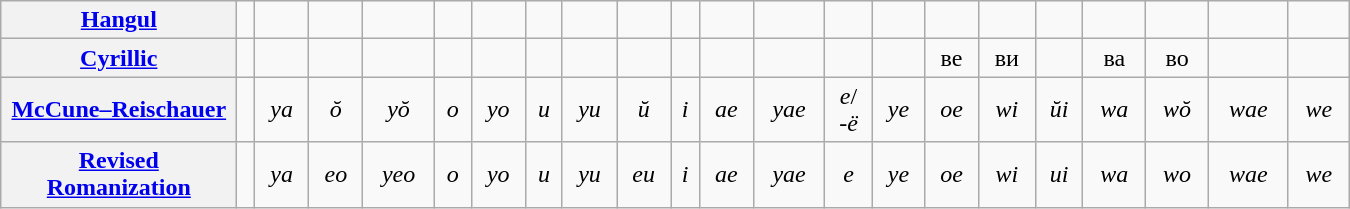<table class=wikitable width=900 style="text-align:center">
<tr>
<th width=150><a href='#'>Hangul</a></th>
<td></td>
<td></td>
<td></td>
<td></td>
<td></td>
<td></td>
<td></td>
<td></td>
<td></td>
<td></td>
<td></td>
<td></td>
<td></td>
<td></td>
<td></td>
<td></td>
<td></td>
<td></td>
<td></td>
<td></td>
<td></td>
</tr>
<tr>
<th><a href='#'>Cyrillic</a></th>
<td></td>
<td></td>
<td></td>
<td></td>
<td></td>
<td></td>
<td></td>
<td></td>
<td></td>
<td></td>
<td></td>
<td></td>
<td></td>
<td></td>
<td>ве</td>
<td>ви</td>
<td></td>
<td>ва</td>
<td>во</td>
<td></td>
<td></td>
</tr>
<tr>
<th><a href='#'>McCune–Reischauer</a></th>
<td></td>
<td><em>ya</em></td>
<td><em>ŏ</em></td>
<td><em>yŏ</em></td>
<td><em>o</em></td>
<td><em>yo</em></td>
<td><em>u</em></td>
<td><em>yu</em></td>
<td><em>ŭ</em></td>
<td><em>i</em></td>
<td><em>ae</em></td>
<td><em>yae</em></td>
<td><em>e</em>/<br><em>-ë</em></td>
<td><em>ye</em></td>
<td><em>oe</em></td>
<td><em>wi</em></td>
<td><em>ŭi</em></td>
<td><em>wa</em></td>
<td><em>wŏ</em></td>
<td><em>wae</em></td>
<td><em>we</em></td>
</tr>
<tr>
<th><a href='#'>Revised Romanization</a></th>
<td></td>
<td><em>ya</em></td>
<td><em>eo</em></td>
<td><em>yeo</em></td>
<td><em>o</em></td>
<td><em>yo</em></td>
<td><em>u</em></td>
<td><em>yu</em></td>
<td><em>eu</em></td>
<td><em>i</em></td>
<td><em>ae</em></td>
<td><em>yae</em></td>
<td><em>e</em></td>
<td><em>ye</em></td>
<td><em>oe</em></td>
<td><em>wi</em></td>
<td><em>ui</em></td>
<td><em>wa</em></td>
<td><em>wo</em></td>
<td><em>wae</em></td>
<td><em>we</em></td>
</tr>
</table>
